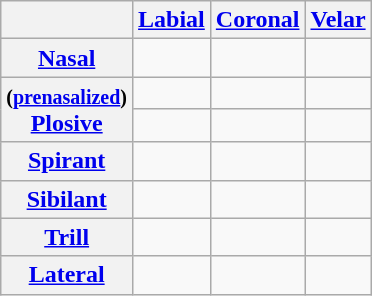<table class=wikitable style=text-align:center>
<tr>
<th></th>
<th><a href='#'>Labial</a></th>
<th><a href='#'>Coronal</a></th>
<th><a href='#'>Velar</a></th>
</tr>
<tr>
<th><a href='#'>Nasal</a></th>
<td></td>
<td></td>
<td></td>
</tr>
<tr>
<th rowspan=2><small>(<a href='#'>prenasalized</a>)</small><br><a href='#'>Plosive</a></th>
<td></td>
<td></td>
<td></td>
</tr>
<tr>
<td></td>
<td></td>
<td></td>
</tr>
<tr>
<th><a href='#'>Spirant</a></th>
<td></td>
<td></td>
<td></td>
</tr>
<tr>
<th><a href='#'>Sibilant</a></th>
<td></td>
<td></td>
<td></td>
</tr>
<tr>
<th><a href='#'>Trill</a></th>
<td></td>
<td></td>
<td></td>
</tr>
<tr>
<th><a href='#'>Lateral</a></th>
<td></td>
<td></td>
<td></td>
</tr>
</table>
